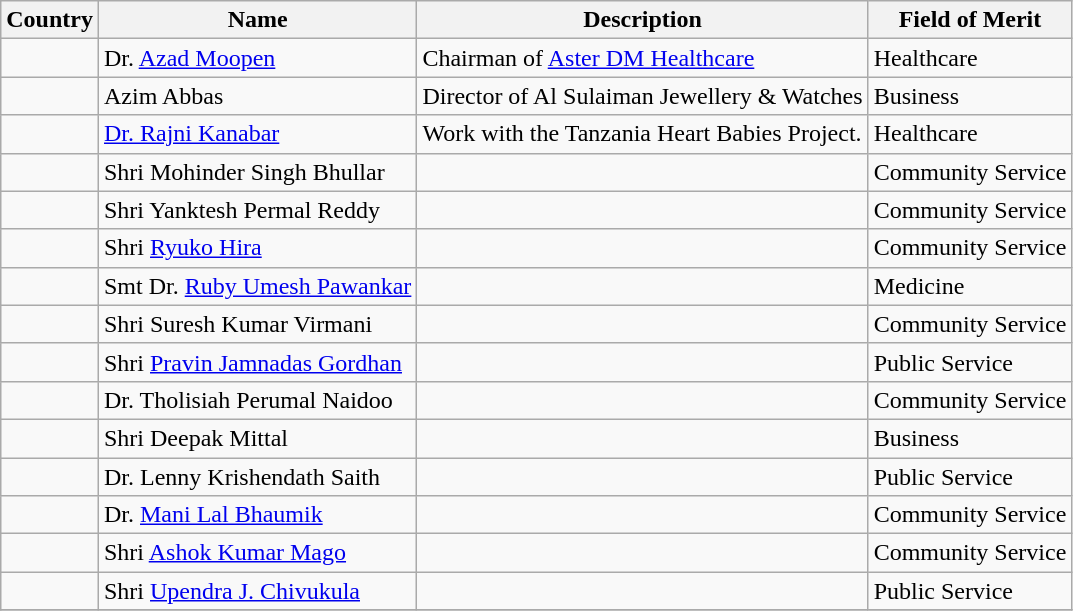<table class="wikitable">
<tr>
<th>Country</th>
<th>Name</th>
<th>Description</th>
<th>Field of Merit</th>
</tr>
<tr>
<td></td>
<td>Dr. <a href='#'>Azad Moopen</a></td>
<td>Chairman of <a href='#'>Aster DM Healthcare</a></td>
<td>Healthcare</td>
</tr>
<tr>
<td></td>
<td>Azim Abbas</td>
<td>Director of Al Sulaiman Jewellery & Watches</td>
<td>Business</td>
</tr>
<tr>
<td></td>
<td><a href='#'>Dr. Rajni Kanabar</a></td>
<td>Work with the Tanzania Heart Babies Project.</td>
<td>Healthcare</td>
</tr>
<tr>
<td></td>
<td>Shri Mohinder Singh Bhullar</td>
<td></td>
<td>Community Service</td>
</tr>
<tr>
<td></td>
<td>Shri Yanktesh Permal Reddy</td>
<td></td>
<td>Community Service</td>
</tr>
<tr>
<td></td>
<td>Shri <a href='#'>Ryuko Hira</a></td>
<td></td>
<td>Community Service</td>
</tr>
<tr>
<td></td>
<td>Smt Dr. <a href='#'>Ruby Umesh Pawankar</a></td>
<td></td>
<td>Medicine</td>
</tr>
<tr>
<td></td>
<td>Shri Suresh Kumar Virmani</td>
<td></td>
<td>Community Service</td>
</tr>
<tr>
<td></td>
<td>Shri <a href='#'>Pravin Jamnadas Gordhan</a></td>
<td></td>
<td>Public Service</td>
</tr>
<tr>
<td></td>
<td>Dr. Tholisiah Perumal Naidoo</td>
<td></td>
<td>Community Service</td>
</tr>
<tr>
<td></td>
<td>Shri Deepak Mittal</td>
<td></td>
<td>Business</td>
</tr>
<tr>
<td></td>
<td>Dr. Lenny Krishendath Saith</td>
<td></td>
<td>Public Service</td>
</tr>
<tr>
<td></td>
<td>Dr. <a href='#'>Mani Lal Bhaumik</a></td>
<td></td>
<td>Community Service</td>
</tr>
<tr>
<td></td>
<td>Shri <a href='#'>Ashok Kumar Mago</a></td>
<td></td>
<td>Community Service</td>
</tr>
<tr>
<td></td>
<td>Shri <a href='#'>Upendra J. Chivukula</a></td>
<td></td>
<td>Public Service</td>
</tr>
<tr>
</tr>
</table>
